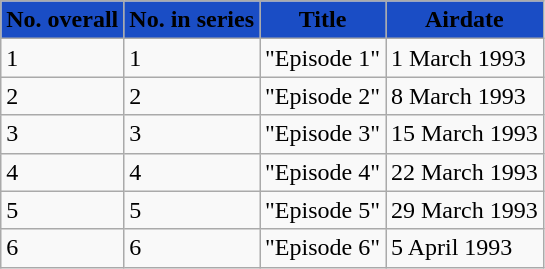<table class="wikitable">
<tr>
<th style="background-color:#1A4DC5;">No. overall</th>
<th style="background-color:#1A4DC5;">No. in series</th>
<th style="background-color:#1A4DC5;">Title</th>
<th style="background-color:#1A4DC5;">Airdate</th>
</tr>
<tr>
<td>1</td>
<td>1</td>
<td>"Episode 1"</td>
<td>1 March 1993</td>
</tr>
<tr>
<td>2</td>
<td>2</td>
<td>"Episode 2"</td>
<td>8 March 1993</td>
</tr>
<tr>
<td>3</td>
<td>3</td>
<td>"Episode 3"</td>
<td>15 March 1993</td>
</tr>
<tr>
<td>4</td>
<td>4</td>
<td>"Episode 4"</td>
<td>22 March 1993</td>
</tr>
<tr>
<td>5</td>
<td>5</td>
<td>"Episode 5"</td>
<td>29 March 1993</td>
</tr>
<tr>
<td>6</td>
<td>6</td>
<td>"Episode 6"</td>
<td>5 April 1993</td>
</tr>
</table>
